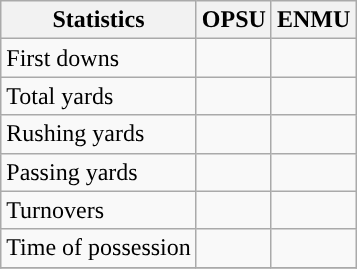<table class="wikitable">
<tr>
<th>Statistics</th>
<th>OPSU</th>
<th>ENMU</th>
</tr>
<tr>
<td>First downs</td>
<td></td>
<td></td>
</tr>
<tr>
<td>Total yards</td>
<td></td>
<td></td>
</tr>
<tr>
<td>Rushing yards</td>
<td></td>
<td></td>
</tr>
<tr>
<td>Passing yards</td>
<td></td>
<td></td>
</tr>
<tr>
<td>Turnovers</td>
<td></td>
<td></td>
</tr>
<tr>
<td>Time of possession</td>
<td></td>
<td></td>
</tr>
<tr>
</tr>
</table>
